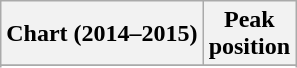<table class="wikitable sortable plainrowheaders">
<tr>
<th>Chart (2014–2015)</th>
<th>Peak<br>position</th>
</tr>
<tr>
</tr>
<tr>
</tr>
<tr>
</tr>
<tr>
</tr>
<tr>
</tr>
<tr>
</tr>
<tr>
</tr>
</table>
